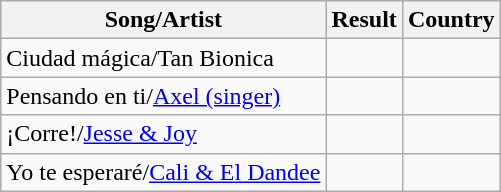<table class="wikitable">
<tr>
<th>Song/Artist</th>
<th>Result</th>
<th>Country</th>
</tr>
<tr>
<td>Ciudad mágica/Tan Bionica</td>
<td></td>
<td></td>
</tr>
<tr>
<td>Pensando en ti/<a href='#'>Axel (singer)</a></td>
<td></td>
<td></td>
</tr>
<tr>
<td>¡Corre!/<a href='#'>Jesse & Joy</a></td>
<td></td>
<td></td>
</tr>
<tr>
<td>Yo te esperaré/<a href='#'>Cali & El Dandee</a></td>
<td></td>
<td></td>
</tr>
</table>
